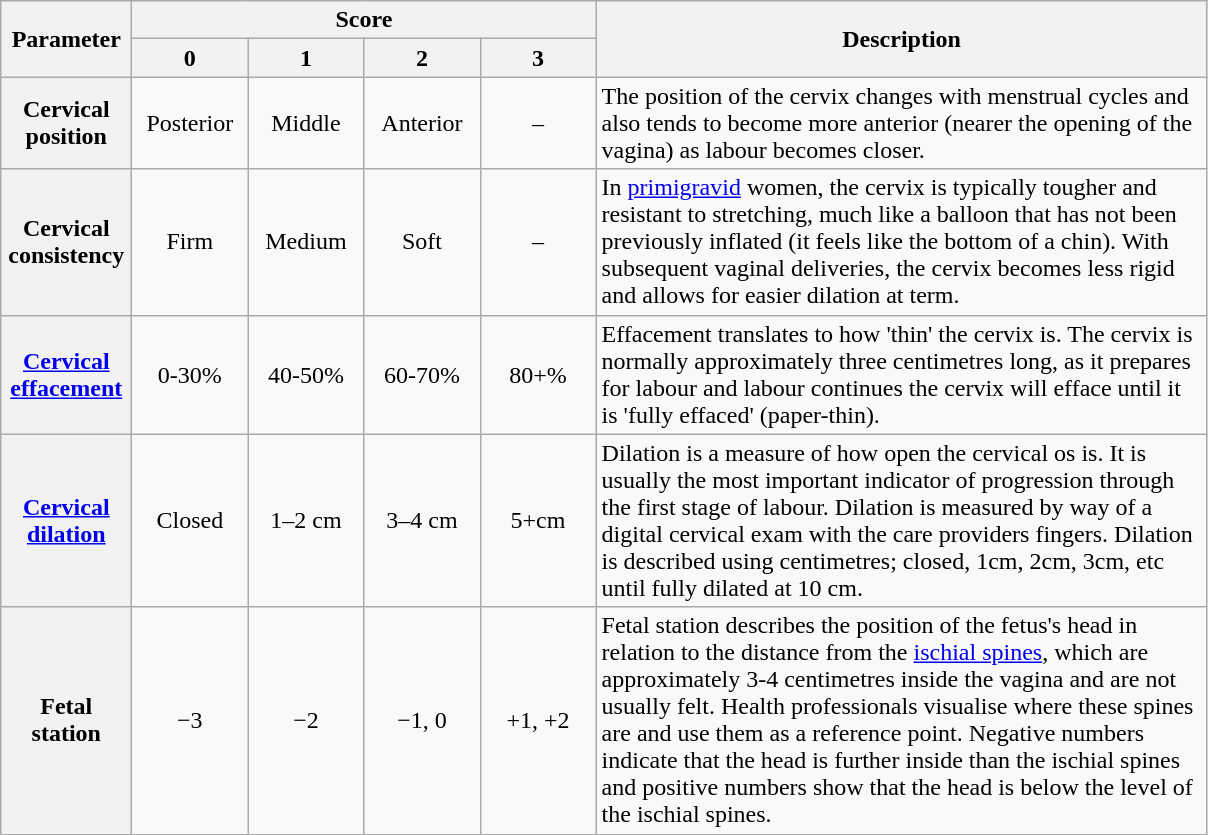<table class="wikitable">
<tr>
<th rowspan=2 width=80>Parameter</th>
<th colspan=4>Score</th>
<th rowspan=2 width=400>Description</th>
</tr>
<tr>
<th width=70>0</th>
<th width=70>1</th>
<th width=70>2</th>
<th width=70>3</th>
</tr>
<tr>
<th>Cervical position</th>
<td align=center>Posterior</td>
<td align=center>Middle</td>
<td align=center>Anterior</td>
<td align=center>–</td>
<td>The position of the cervix changes with menstrual cycles and also tends to become more anterior (nearer the opening of the vagina) as labour becomes closer.</td>
</tr>
<tr>
<th>Cervical consistency</th>
<td align=center>Firm</td>
<td align=center>Medium</td>
<td align=center>Soft</td>
<td align=center>–</td>
<td>In <a href='#'>primigravid</a> women, the cervix is typically tougher and resistant to stretching, much like a balloon that has not been previously inflated (it feels like the bottom of a chin). With subsequent vaginal deliveries, the cervix becomes less rigid and allows for easier dilation at term.</td>
</tr>
<tr>
<th><a href='#'>Cervical effacement</a></th>
<td align=center>0-30%</td>
<td align=center>40-50%</td>
<td align=center>60-70%</td>
<td align=center>80+%</td>
<td>Effacement translates to how 'thin' the cervix is. The cervix is normally approximately three centimetres long, as it prepares for labour and labour continues the cervix will efface until it is 'fully effaced' (paper-thin).</td>
</tr>
<tr>
<th><a href='#'>Cervical dilation</a></th>
<td align=center>Closed</td>
<td align=center>1–2 cm</td>
<td align=center>3–4 cm</td>
<td align=center>5+cm</td>
<td>Dilation is a measure of how open the cervical os is. It is usually the most important indicator of progression through the first stage of labour. Dilation is measured by way of a digital cervical exam with the care providers fingers.  Dilation is described using centimetres; closed, 1cm, 2cm, 3cm, etc until fully dilated at 10 cm.</td>
</tr>
<tr>
<th>Fetal station</th>
<td align=center>−3</td>
<td align=center>−2</td>
<td align=center>−1, 0</td>
<td align=center>+1, +2</td>
<td>Fetal station describes the position of the fetus's head in relation to the distance from the <a href='#'>ischial spines</a>, which are approximately 3-4 centimetres inside the vagina and are not usually felt. Health professionals visualise where these spines are and use them as a reference point.  Negative numbers indicate that the head is further inside than the ischial spines and positive numbers show that the head is below the level of the ischial spines.</td>
</tr>
</table>
